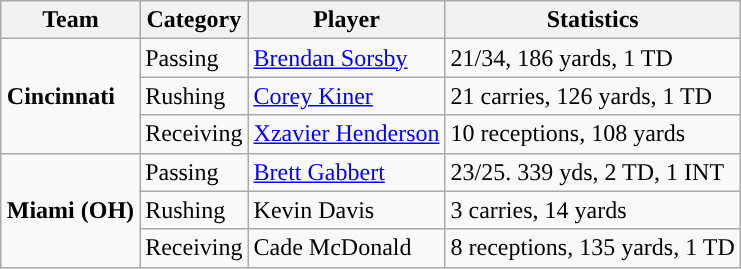<table class="wikitable" style="float: right;">
<tr>
<th>Team</th>
<th>Category</th>
<th>Player</th>
<th>Statistics</th>
</tr>
<tr>
<td rowspan=3><strong>Cincinnati</strong></td>
<td>Passing</td>
<td><a href='#'>Brendan Sorsby</a></td>
<td>21/34, 186 yards, 1 TD</td>
</tr>
<tr>
<td>Rushing</td>
<td><a href='#'>Corey Kiner</a></td>
<td>21 carries, 126 yards, 1 TD</td>
</tr>
<tr>
<td>Receiving</td>
<td><a href='#'>Xzavier Henderson</a></td>
<td>10 receptions, 108 yards</td>
</tr>
<tr>
<td rowspan=3><strong>Miami (OH)</strong></td>
<td>Passing</td>
<td><a href='#'>Brett Gabbert</a></td>
<td>23/25. 339 yds, 2 TD, 1 INT</td>
</tr>
<tr>
<td>Rushing</td>
<td>Kevin Davis</td>
<td>3 carries, 14 yards</td>
</tr>
<tr>
<td>Receiving</td>
<td>Cade McDonald</td>
<td>8 receptions, 135 yards, 1 TD</td>
</tr>
</table>
